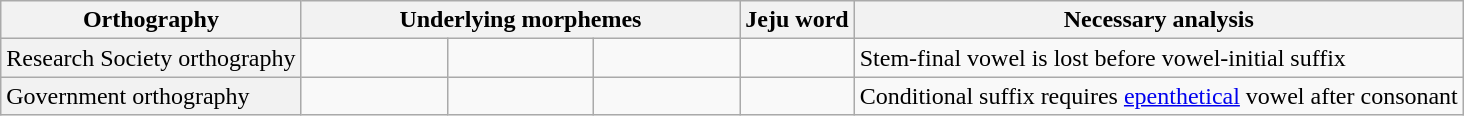<table class="wikitable">
<tr>
<th>Orthography</th>
<th colspan="3">Underlying morphemes</th>
<th>Jeju word</th>
<th>Necessary analysis</th>
</tr>
<tr>
<td style="background:#F2F2F2">Research Society orthography</td>
<td width="10%"></td>
<td width="10%"></td>
<td width="10%"></td>
<td></td>
<td>Stem-final vowel  is lost before vowel-initial suffix</td>
</tr>
<tr>
<td style="background:#F2F2F2">Government orthography</td>
<td></td>
<td></td>
<td></td>
<td></td>
<td>Conditional suffix  requires <a href='#'>epenthetical</a> vowel  after consonant</td>
</tr>
</table>
